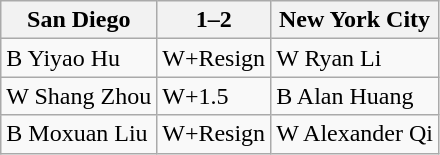<table class="wikitable">
<tr>
<th>San Diego</th>
<th>1–2</th>
<th>New York City</th>
</tr>
<tr>
<td>B Yiyao Hu</td>
<td>W+Resign</td>
<td>W Ryan Li</td>
</tr>
<tr>
<td>W Shang Zhou</td>
<td>W+1.5</td>
<td>B Alan Huang</td>
</tr>
<tr>
<td>B Moxuan Liu</td>
<td>W+Resign</td>
<td>W Alexander Qi</td>
</tr>
</table>
